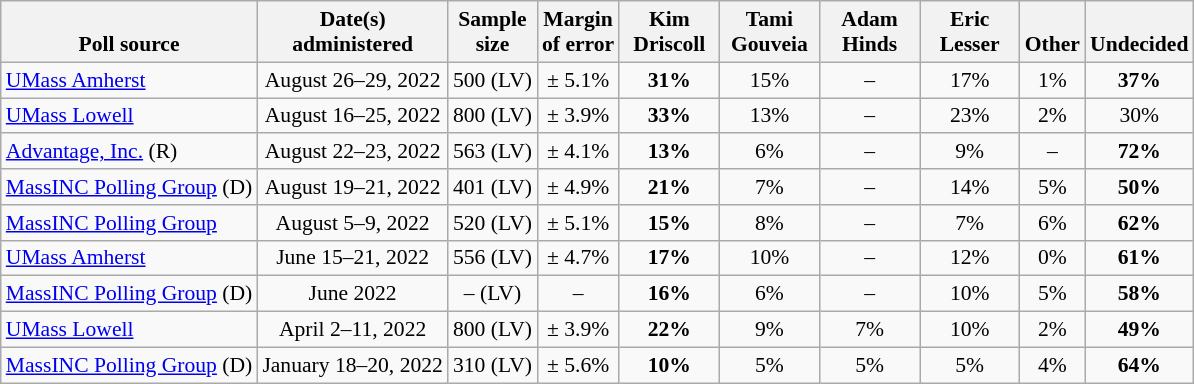<table class="wikitable" style="font-size:90%;text-align:center;">
<tr valign=bottom>
<th>Poll source</th>
<th>Date(s)<br>administered</th>
<th>Sample<br>size</th>
<th>Margin<br>of error</th>
<th style="width:60px;">Kim<br>Driscoll</th>
<th style="width:60px;">Tami<br>Gouveia</th>
<th style="width:60px;">Adam<br>Hinds</th>
<th style="width:60px;">Eric<br>Lesser</th>
<th>Other</th>
<th>Undecided</th>
</tr>
<tr>
<td style="text-align:left;"><a href='#'>UMass Amherst</a></td>
<td>August 26–29, 2022</td>
<td>500 (LV)</td>
<td>± 5.1%</td>
<td><strong>31%</strong></td>
<td>15%</td>
<td>–</td>
<td>17%</td>
<td>1%</td>
<td><strong>37%</strong></td>
</tr>
<tr>
<td style="text-align:left;"><a href='#'>UMass Lowell</a></td>
<td>August 16–25, 2022</td>
<td>800 (LV)</td>
<td>± 3.9%</td>
<td><strong>33%</strong></td>
<td>13%</td>
<td>–</td>
<td>23%</td>
<td>2%</td>
<td>30%</td>
</tr>
<tr>
<td style="text-align:left;"><a href='#'>Advantage, Inc.</a> (R)</td>
<td>August 22–23, 2022</td>
<td>563 (LV)</td>
<td>± 4.1%</td>
<td><strong>13%</strong></td>
<td>6%</td>
<td>–</td>
<td>9%</td>
<td>–</td>
<td><strong>72%</strong></td>
</tr>
<tr>
<td style="text-align:left;"><a href='#'>MassINC Polling Group</a> (D)</td>
<td>August 19–21, 2022</td>
<td>401 (LV)</td>
<td>± 4.9%</td>
<td><strong>21%</strong></td>
<td>7%</td>
<td>–</td>
<td>14%</td>
<td>5%</td>
<td><strong>50%</strong></td>
</tr>
<tr>
<td style="text-align:left;"><a href='#'>MassINC Polling Group</a></td>
<td>August 5–9, 2022</td>
<td>520 (LV)</td>
<td>± 5.1%</td>
<td><strong>15%</strong></td>
<td>8%</td>
<td>–</td>
<td>7%</td>
<td>6%</td>
<td><strong>62%</strong></td>
</tr>
<tr>
<td style="text-align:left;"><a href='#'>UMass Amherst</a></td>
<td>June 15–21, 2022</td>
<td>556 (LV)</td>
<td>± 4.7%</td>
<td><strong>17%</strong></td>
<td>10%</td>
<td>–</td>
<td>12%</td>
<td>0%</td>
<td><strong>61%</strong></td>
</tr>
<tr>
<td style="text-align:left;"><a href='#'>MassINC Polling Group</a> (D)</td>
<td>June 2022</td>
<td>– (LV)</td>
<td>–</td>
<td><strong>16%</strong></td>
<td>6%</td>
<td>–</td>
<td>10%</td>
<td>5%</td>
<td><strong>58%</strong></td>
</tr>
<tr>
<td style="text-align:left;"><a href='#'>UMass Lowell</a></td>
<td>April 2–11, 2022</td>
<td>800 (LV)</td>
<td>± 3.9%</td>
<td><strong>22%</strong></td>
<td>9%</td>
<td>7%</td>
<td>10%</td>
<td>2%</td>
<td><strong>49%</strong></td>
</tr>
<tr>
<td style="text-align:left;"><a href='#'>MassINC Polling Group</a> (D)</td>
<td>January 18–20, 2022</td>
<td>310 (LV)</td>
<td>± 5.6%</td>
<td><strong>10%</strong></td>
<td>5%</td>
<td>5%</td>
<td>5%</td>
<td>4%</td>
<td><strong>64%</strong></td>
</tr>
</table>
